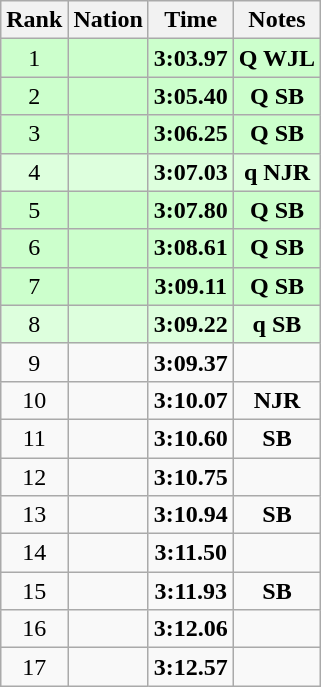<table class="wikitable sortable" style="text-align:center">
<tr>
<th>Rank</th>
<th>Nation</th>
<th>Time</th>
<th>Notes</th>
</tr>
<tr bgcolor=ccffcc>
<td>1</td>
<td align=left></td>
<td><strong>3:03.97</strong></td>
<td><strong>Q WJL</strong></td>
</tr>
<tr bgcolor=ccffcc>
<td>2</td>
<td align=left></td>
<td><strong>3:05.40</strong></td>
<td><strong>Q SB</strong></td>
</tr>
<tr bgcolor=ccffcc>
<td>3</td>
<td align=left></td>
<td><strong>3:06.25</strong></td>
<td><strong>Q SB</strong></td>
</tr>
<tr bgcolor=ddffdd>
<td>4</td>
<td align=left></td>
<td><strong>3:07.03</strong></td>
<td><strong>q NJR</strong></td>
</tr>
<tr bgcolor=ccffcc>
<td>5</td>
<td align=left></td>
<td><strong>3:07.80</strong></td>
<td><strong>Q SB</strong></td>
</tr>
<tr bgcolor=ccffcc>
<td>6</td>
<td align=left></td>
<td><strong>3:08.61</strong></td>
<td><strong>Q SB</strong></td>
</tr>
<tr bgcolor=ccffcc>
<td>7</td>
<td align=left></td>
<td><strong>3:09.11</strong></td>
<td><strong>Q SB</strong></td>
</tr>
<tr bgcolor=ddffdd>
<td>8</td>
<td align=left></td>
<td><strong>3:09.22</strong></td>
<td><strong>q SB</strong></td>
</tr>
<tr>
<td>9</td>
<td align=left></td>
<td><strong>3:09.37</strong></td>
<td></td>
</tr>
<tr>
<td>10</td>
<td align=left></td>
<td><strong>3:10.07</strong></td>
<td><strong>NJR</strong></td>
</tr>
<tr>
<td>11</td>
<td align=left></td>
<td><strong>3:10.60</strong></td>
<td><strong>SB</strong></td>
</tr>
<tr>
<td>12</td>
<td align=left></td>
<td><strong>3:10.75</strong></td>
<td></td>
</tr>
<tr>
<td>13</td>
<td align=left></td>
<td><strong>3:10.94</strong></td>
<td><strong>SB</strong></td>
</tr>
<tr>
<td>14</td>
<td align=left></td>
<td><strong>3:11.50</strong></td>
<td></td>
</tr>
<tr>
<td>15</td>
<td align=left></td>
<td><strong>3:11.93</strong></td>
<td><strong>SB</strong></td>
</tr>
<tr>
<td>16</td>
<td align=left></td>
<td><strong>3:12.06</strong></td>
<td></td>
</tr>
<tr>
<td>17</td>
<td align=left></td>
<td><strong>3:12.57</strong></td>
<td></td>
</tr>
</table>
